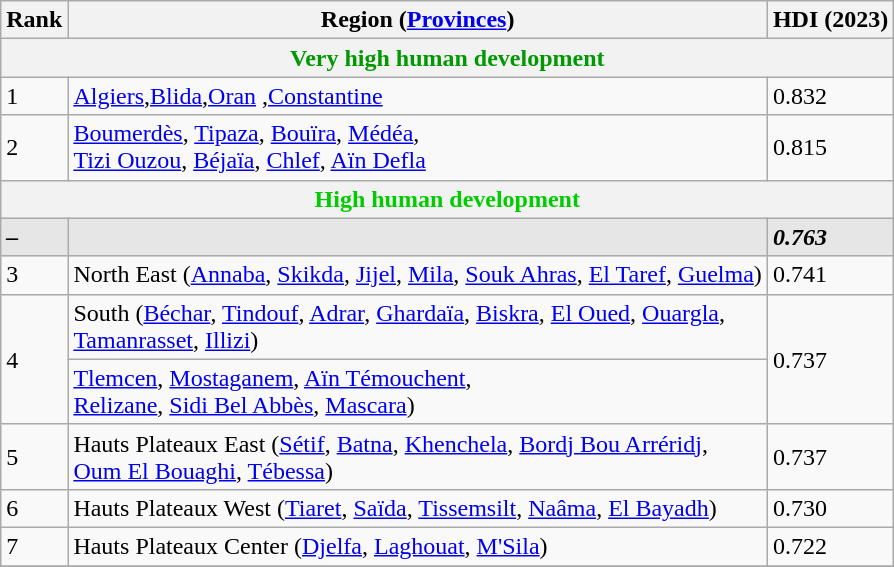<table class="wikitable sortable">
<tr>
<th class="sort">Rank</th>
<th class="sort">Region (<a href='#'>Provinces</a>)</th>
<th class="sort">HDI (2023)</th>
</tr>
<tr>
<th colspan="3" style="color:#090;">Very high human development</th>
</tr>
<tr>
<td>1</td>
<td style="text-align: left;"><a href='#'>Algiers</a>,<a href='#'>Blida</a>,<a href='#'>Oran</a> ,<a href='#'>Constantine</a></td>
<td>0.832</td>
</tr>
<tr>
<td>2</td>
<td style="text-align:left"><a href='#'>Boumerdès</a>, <a href='#'>Tipaza</a>, <a href='#'>Bouïra</a>, <a href='#'>Médéa</a>, <br><a href='#'>Tizi Ouzou</a>, <a href='#'>Béjaïa</a>, <a href='#'>Chlef</a>, <a href='#'>Aïn Defla</a></td>
<td>0.815</td>
</tr>
<tr>
<th colspan="3" style="color:#0c0;">High human development</th>
</tr>
<tr style="background:#e6e6e6">
<td><strong><em>–</em></strong></td>
<td style="text-align:left"><strong><em></em></strong></td>
<td><strong><em>0.763</em></strong></td>
</tr>
<tr>
<td>3</td>
<td style="text-align:left">North East (<a href='#'>Annaba</a>, <a href='#'>Skikda</a>, <a href='#'>Jijel</a>, <a href='#'>Mila</a>, <a href='#'>Souk Ahras</a>, <a href='#'>El Taref</a>, <a href='#'>Guelma</a>)</td>
<td>0.741</td>
</tr>
<tr>
<td rowspan="2">4</td>
<td style="text-align:left">South (<a href='#'>Béchar</a>, <a href='#'>Tindouf</a>, <a href='#'>Adrar</a>, <a href='#'>Ghardaïa</a>, <a href='#'>Biskra</a>, <a href='#'>El Oued</a>, <a href='#'>Ouargla</a>,<br><a href='#'>Tamanrasset</a>, <a href='#'>Illizi</a>)</td>
<td rowspan="2">0.737</td>
</tr>
<tr>
<td style="text-align:left"><a href='#'>Tlemcen</a>, <a href='#'>Mostaganem</a>, <a href='#'>Aïn Témouchent</a>,<br><a href='#'>Relizane</a>, <a href='#'>Sidi Bel Abbès</a>, <a href='#'>Mascara</a>)</td>
</tr>
<tr>
<td>5</td>
<td style="text-align:left">Hauts Plateaux East (<a href='#'>Sétif</a>, <a href='#'>Batna</a>, <a href='#'>Khenchela</a>, <a href='#'>Bordj Bou Arréridj</a>, <br><a href='#'>Oum El Bouaghi</a>, <a href='#'>Tébessa</a>)</td>
<td>0.737</td>
</tr>
<tr>
<td>6</td>
<td style="text-align:left">Hauts Plateaux West (<a href='#'>Tiaret</a>, <a href='#'>Saïda</a>, <a href='#'>Tissemsilt</a>, <a href='#'>Naâma</a>, <a href='#'>El Bayadh</a>)</td>
<td>0.730</td>
</tr>
<tr>
<td>7</td>
<td style="text-align:left">Hauts Plateaux Center (<a href='#'>Djelfa</a>, <a href='#'>Laghouat</a>, <a href='#'>M'Sila</a>)</td>
<td>0.722</td>
</tr>
<tr>
</tr>
</table>
